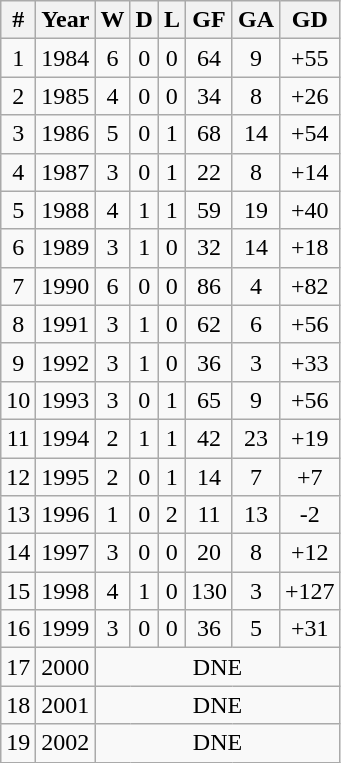<table class="wikitable sortable" style="text-align:center">
<tr>
<th>#</th>
<th>Year</th>
<th>W</th>
<th>D</th>
<th>L</th>
<th>GF</th>
<th>GA</th>
<th>GD</th>
</tr>
<tr>
<td>1</td>
<td>1984</td>
<td>6</td>
<td>0</td>
<td>0</td>
<td>64</td>
<td>9</td>
<td>+55</td>
</tr>
<tr>
<td>2</td>
<td>1985</td>
<td>4</td>
<td>0</td>
<td>0</td>
<td>34</td>
<td>8</td>
<td>+26</td>
</tr>
<tr>
<td>3</td>
<td>1986</td>
<td>5</td>
<td>0</td>
<td>1</td>
<td>68</td>
<td>14</td>
<td>+54</td>
</tr>
<tr>
<td>4</td>
<td>1987</td>
<td>3</td>
<td>0</td>
<td>1</td>
<td>22</td>
<td>8</td>
<td>+14</td>
</tr>
<tr>
<td>5</td>
<td>1988</td>
<td>4</td>
<td>1</td>
<td>1</td>
<td>59</td>
<td>19</td>
<td>+40</td>
</tr>
<tr>
<td>6</td>
<td>1989</td>
<td>3</td>
<td>1</td>
<td>0</td>
<td>32</td>
<td>14</td>
<td>+18</td>
</tr>
<tr>
<td>7</td>
<td>1990</td>
<td>6</td>
<td>0</td>
<td>0</td>
<td>86</td>
<td>4</td>
<td>+82</td>
</tr>
<tr>
<td>8</td>
<td>1991</td>
<td>3</td>
<td>1</td>
<td>0</td>
<td>62</td>
<td>6</td>
<td>+56</td>
</tr>
<tr>
<td>9</td>
<td>1992</td>
<td>3</td>
<td>1</td>
<td>0</td>
<td>36</td>
<td>3</td>
<td>+33</td>
</tr>
<tr>
<td>10</td>
<td>1993</td>
<td>3</td>
<td>0</td>
<td>1</td>
<td>65</td>
<td>9</td>
<td>+56</td>
</tr>
<tr>
<td>11</td>
<td>1994</td>
<td>2</td>
<td>1</td>
<td>1</td>
<td>42</td>
<td>23</td>
<td>+19</td>
</tr>
<tr>
<td>12</td>
<td>1995</td>
<td>2</td>
<td>0</td>
<td>1</td>
<td>14</td>
<td>7</td>
<td>+7</td>
</tr>
<tr>
<td>13</td>
<td>1996</td>
<td>1</td>
<td>0</td>
<td>2</td>
<td>11</td>
<td>13</td>
<td>-2</td>
</tr>
<tr>
<td>14</td>
<td>1997</td>
<td>3</td>
<td>0</td>
<td>0</td>
<td>20</td>
<td>8</td>
<td>+12</td>
</tr>
<tr>
<td>15</td>
<td>1998</td>
<td>4</td>
<td>1</td>
<td>0</td>
<td>130</td>
<td>3</td>
<td>+127</td>
</tr>
<tr>
<td>16</td>
<td>1999</td>
<td>3</td>
<td>0</td>
<td>0</td>
<td>36</td>
<td>5</td>
<td>+31</td>
</tr>
<tr>
<td>17</td>
<td>2000</td>
<td colspan=6>DNE</td>
</tr>
<tr>
<td>18</td>
<td>2001</td>
<td colspan=6>DNE</td>
</tr>
<tr>
<td>19</td>
<td>2002</td>
<td colspan=6>DNE</td>
</tr>
</table>
